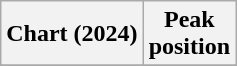<table class="wikitable sortable plainrowheaders">
<tr>
<th align="left">Chart (2024)</th>
<th align="center">Peak<br>position</th>
</tr>
<tr>
</tr>
</table>
